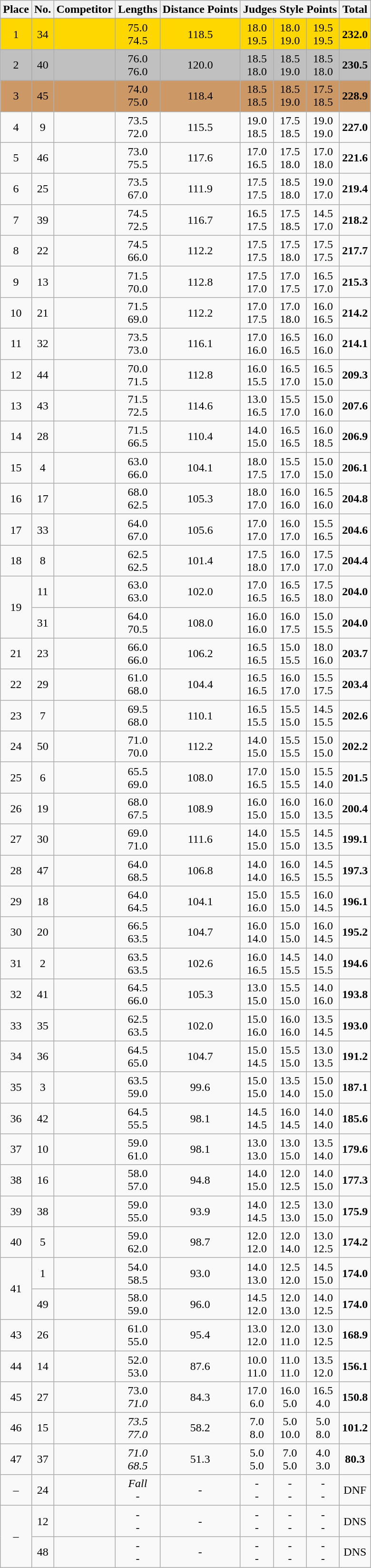<table class=wikitable style="text-align:center">
<tr>
<th>Place</th>
<th>No.</th>
<th>Competitor</th>
<th>Lengths</th>
<th>Distance Points</th>
<th colspan=3>Judges Style Points</th>
<th>Total</th>
</tr>
<tr bgcolor=gold>
<td>1</td>
<td>34</td>
<td align=left></td>
<td>75.0<br>74.5</td>
<td>118.5</td>
<td>18.0<br>19.5</td>
<td>18.0<br>19.0</td>
<td>19.5<br>19.5</td>
<td><strong>232.0</strong></td>
</tr>
<tr bgcolor=silver>
<td>2</td>
<td>40</td>
<td align=left></td>
<td>76.0<br>76.0</td>
<td>120.0</td>
<td>18.5<br>18.0</td>
<td>18.5<br>19.0</td>
<td>18.5<br>18.0</td>
<td><strong>230.5</strong></td>
</tr>
<tr bgcolor=cc9966>
<td>3</td>
<td>45</td>
<td align=left></td>
<td>74.0<br>75.0</td>
<td>118.4</td>
<td>18.5<br>18.5</td>
<td>18.5<br>19.0</td>
<td>17.5<br>18.5</td>
<td><strong>228.9</strong></td>
</tr>
<tr>
<td>4</td>
<td>9</td>
<td align=left></td>
<td>73.5<br>72.0</td>
<td>115.5</td>
<td>19.0<br>18.5</td>
<td>17.5<br>18.5</td>
<td>19.0<br>19.0</td>
<td><strong>227.0</strong></td>
</tr>
<tr>
<td>5</td>
<td>46</td>
<td align=left></td>
<td>73.0<br>75.5</td>
<td>117.6</td>
<td>17.0<br>16.5</td>
<td>17.5<br>18.0</td>
<td>17.0<br>18.0</td>
<td><strong>221.6</strong></td>
</tr>
<tr>
<td>6</td>
<td>25</td>
<td align=left></td>
<td>73.5<br>67.0</td>
<td>111.9</td>
<td>17.5<br>17.5</td>
<td>18.5<br>18.0</td>
<td>19.0<br>17.0</td>
<td><strong>219.4</strong></td>
</tr>
<tr>
<td>7</td>
<td>39</td>
<td align=left></td>
<td>74.5<br>72.5</td>
<td>116.7</td>
<td>16.5<br>17.5</td>
<td>17.5<br>18.5</td>
<td>14.5<br>17.0</td>
<td><strong>218.2</strong></td>
</tr>
<tr>
<td>8</td>
<td>22</td>
<td align=left></td>
<td>74.5<br>66.0</td>
<td>112.2</td>
<td>17.5<br>17.5</td>
<td>17.5<br>18.0</td>
<td>17.5<br>17.5</td>
<td><strong>217.7</strong></td>
</tr>
<tr>
<td>9</td>
<td>13</td>
<td align=left></td>
<td>71.5<br>70.0</td>
<td>112.8</td>
<td>17.5<br>17.0</td>
<td>17.0<br>17.5</td>
<td>16.5<br>17.0</td>
<td><strong>215.3</strong></td>
</tr>
<tr>
<td>10</td>
<td>21</td>
<td align=left></td>
<td>71.5<br>69.0</td>
<td>112.2</td>
<td>17.0<br>17.5</td>
<td>17.0<br>18.0</td>
<td>16.0<br>16.5</td>
<td><strong>214.2</strong></td>
</tr>
<tr>
<td>11</td>
<td>32</td>
<td align=left></td>
<td>73.5<br>73.0</td>
<td>116.1</td>
<td>17.0<br>16.0</td>
<td>16.5<br>16.5</td>
<td>16.0<br>16.0</td>
<td><strong>214.1</strong></td>
</tr>
<tr>
<td>12</td>
<td>44</td>
<td align=left></td>
<td>70.0<br>71.5</td>
<td>112.8</td>
<td>16.0<br>15.5</td>
<td>16.5<br>17.0</td>
<td>16.5<br>15.0</td>
<td><strong>209.3</strong></td>
</tr>
<tr>
<td>13</td>
<td>43</td>
<td align=left></td>
<td>71.5<br>72.5</td>
<td>114.6</td>
<td>13.0<br>16.5</td>
<td>15.5<br>17.0</td>
<td>15.0<br>16.0</td>
<td><strong>207.6</strong></td>
</tr>
<tr>
<td>14</td>
<td>28</td>
<td align=left></td>
<td>71.5<br>66.5</td>
<td>110.4</td>
<td>14.0<br>15.0</td>
<td>16.5<br>16.5</td>
<td>16.0<br>18.5</td>
<td><strong>206.9</strong></td>
</tr>
<tr>
<td>15</td>
<td>4</td>
<td align=left></td>
<td>63.0<br>66.0</td>
<td>104.1</td>
<td>18.0<br>17.5</td>
<td>15.5<br>17.0</td>
<td>15.0<br>15.0</td>
<td><strong>206.1</strong></td>
</tr>
<tr>
<td>16</td>
<td>17</td>
<td align=left></td>
<td>68.0<br>62.5</td>
<td>105.3</td>
<td>18.0<br>17.0</td>
<td>16.0<br>16.0</td>
<td>16.5<br>16.0</td>
<td><strong>204.8</strong></td>
</tr>
<tr>
<td>17</td>
<td>33</td>
<td align=left></td>
<td>64.0<br>67.0</td>
<td>105.6</td>
<td>17.0<br>17.0</td>
<td>16.0<br>17.0</td>
<td>15.5<br>16.5</td>
<td><strong>204.6</strong></td>
</tr>
<tr>
<td>18</td>
<td>8</td>
<td align=left></td>
<td>62.5<br>62.5</td>
<td>101.4</td>
<td>17.5<br>18.0</td>
<td>16.0<br>17.0</td>
<td>17.5<br>17.0</td>
<td><strong>204.4</strong></td>
</tr>
<tr>
<td rowspan=2>19</td>
<td>11</td>
<td align=left></td>
<td>63.0<br>63.0</td>
<td>102.0</td>
<td>17.0<br>16.5</td>
<td>16.5<br>16.5</td>
<td>17.5<br>18.0</td>
<td><strong>204.0</strong></td>
</tr>
<tr>
<td>31</td>
<td align=left></td>
<td>64.0<br>70.5</td>
<td>108.0</td>
<td>16.0<br>16.0</td>
<td>16.0<br>17.5</td>
<td>15.0<br>15.5</td>
<td><strong>204.0</strong></td>
</tr>
<tr>
<td>21</td>
<td>23</td>
<td align=left></td>
<td>66.0<br>66.0</td>
<td>106.2</td>
<td>16.5<br>16.5</td>
<td>15.0<br>15.5</td>
<td>18.0<br>16.0</td>
<td><strong>203.7</strong></td>
</tr>
<tr>
<td>22</td>
<td>29</td>
<td align=left></td>
<td>61.0<br>68.0</td>
<td>104.4</td>
<td>16.5<br>16.5</td>
<td>16.0<br>17.0</td>
<td>15.5<br>17.5</td>
<td><strong>203.4</strong></td>
</tr>
<tr>
<td>23</td>
<td>7</td>
<td align=left></td>
<td>69.5<br>68.0</td>
<td>110.1</td>
<td>16.5<br>15.5</td>
<td>15.5<br>15.0</td>
<td>14.5<br>15.5</td>
<td><strong>202.6</strong></td>
</tr>
<tr>
<td>24</td>
<td>50</td>
<td align=left></td>
<td>71.0<br>70.0</td>
<td>112.2</td>
<td>14.0<br>15.0</td>
<td>15.5<br>15.5</td>
<td>15.0<br>15.0</td>
<td><strong>202.2</strong></td>
</tr>
<tr>
<td>25</td>
<td>6</td>
<td align=left></td>
<td>65.5<br>69.0</td>
<td>108.0</td>
<td>17.0<br>16.5</td>
<td>15.0<br>15.5</td>
<td>15.5<br>14.0</td>
<td><strong>201.5</strong></td>
</tr>
<tr>
<td>26</td>
<td>19</td>
<td align=left></td>
<td>68.0<br>67.5</td>
<td>108.9</td>
<td>16.0<br>15.0</td>
<td>16.0<br>15.0</td>
<td>16.0<br>13.5</td>
<td><strong>200.4</strong></td>
</tr>
<tr>
<td>27</td>
<td>30</td>
<td align=left></td>
<td>69.0<br>71.0</td>
<td>111.6</td>
<td>14.0<br>15.0</td>
<td>15.5<br>15.0</td>
<td>14.5<br>13.5</td>
<td><strong>199.1</strong></td>
</tr>
<tr>
<td>28</td>
<td>47</td>
<td align=left></td>
<td>64.0<br>68.5</td>
<td>106.8</td>
<td>14.0<br>14.0</td>
<td>16.0<br>16.5</td>
<td>14.5<br>15.5</td>
<td><strong>197.3</strong></td>
</tr>
<tr>
<td>29</td>
<td>18</td>
<td align=left></td>
<td>64.0<br>64.5</td>
<td>104.1</td>
<td>15.0<br>16.0</td>
<td>15.5<br>15.0</td>
<td>16.0<br>14.5</td>
<td><strong>196.1</strong></td>
</tr>
<tr>
<td>30</td>
<td>20</td>
<td align=left></td>
<td>66.5<br>63.5</td>
<td>104.7</td>
<td>16.0<br>14.0</td>
<td>15.0<br>15.0</td>
<td>16.0<br>14.5</td>
<td><strong>195.2</strong></td>
</tr>
<tr>
<td>31</td>
<td>2</td>
<td align=left></td>
<td>63.5<br>63.5</td>
<td>102.6</td>
<td>16.0<br>16.5</td>
<td>14.5<br>15.5</td>
<td>14.0<br>15.5</td>
<td><strong>194.6</strong></td>
</tr>
<tr>
<td>32</td>
<td>41</td>
<td align=left></td>
<td>64.5<br>66.0</td>
<td>105.3</td>
<td>13.0<br>15.0</td>
<td>15.5<br>15.0</td>
<td>14.0<br>16.0</td>
<td><strong>193.8</strong></td>
</tr>
<tr>
<td>33</td>
<td>35</td>
<td align=left></td>
<td>62.5<br>63.5</td>
<td>102.0</td>
<td>15.0<br>16.0</td>
<td>16.0<br>16.0</td>
<td>13.5<br>14.5</td>
<td><strong>193.0</strong></td>
</tr>
<tr>
<td>34</td>
<td>36</td>
<td align=left></td>
<td>64.5<br>65.0</td>
<td>104.7</td>
<td>15.0<br>14.5</td>
<td>15.5<br>15.0</td>
<td>13.0<br>13.5</td>
<td><strong>191.2</strong></td>
</tr>
<tr>
<td>35</td>
<td>3</td>
<td align=left></td>
<td>63.5<br>59.0</td>
<td>99.6</td>
<td>15.0<br>15.0</td>
<td>13.5<br>14.0</td>
<td>15.0<br>15.0</td>
<td><strong>187.1</strong></td>
</tr>
<tr>
<td>36</td>
<td>42</td>
<td align=left></td>
<td>64.5<br>55.5</td>
<td>98.1</td>
<td>14.5<br>14.5</td>
<td>16.0<br>14.5</td>
<td>14.0<br>14.0</td>
<td><strong>185.6</strong></td>
</tr>
<tr>
<td>37</td>
<td>10</td>
<td align=left></td>
<td>59.0<br>61.0</td>
<td>98.1</td>
<td>13.0<br>13.0</td>
<td>13.0<br>15.0</td>
<td>13.5<br>14.0</td>
<td><strong>179.6</strong></td>
</tr>
<tr>
<td>38</td>
<td>16</td>
<td align=left></td>
<td>58.0<br>57.0</td>
<td>94.8</td>
<td>14.0<br>15.0</td>
<td>12.0<br>12.5</td>
<td>14.0<br>15.0</td>
<td><strong>177.3</strong></td>
</tr>
<tr>
<td>39</td>
<td>38</td>
<td align=left></td>
<td>59.0<br>55.0</td>
<td>93.9</td>
<td>14.0<br>14.5</td>
<td>12.5<br>13.0</td>
<td>13.0<br>15.0</td>
<td><strong>175.9</strong></td>
</tr>
<tr>
<td>40</td>
<td>5</td>
<td align=left></td>
<td>59.0<br>62.0</td>
<td>98.7</td>
<td>12.0<br>12.0</td>
<td>12.0<br>14.0</td>
<td>13.0<br>12.5</td>
<td><strong>174.2</strong></td>
</tr>
<tr>
<td rowspan=2>41</td>
<td>1</td>
<td align=left></td>
<td>54.0<br>58.5</td>
<td>93.0</td>
<td>14.0<br>13.0</td>
<td>12.5<br>12.0</td>
<td>14.5<br>15.0</td>
<td><strong>174.0</strong></td>
</tr>
<tr>
<td>49</td>
<td align=left></td>
<td>58.0<br>59.0</td>
<td>96.0</td>
<td>14.5<br>12.0</td>
<td>12.0<br>13.0</td>
<td>14.0<br>12.5</td>
<td><strong>174.0</strong></td>
</tr>
<tr>
<td>43</td>
<td>26</td>
<td align=left></td>
<td>61.0<br>55.0</td>
<td>95.4</td>
<td>13.0<br>12.0</td>
<td>12.0<br>11.0</td>
<td>13.0<br>12.5</td>
<td><strong>168.9</strong></td>
</tr>
<tr>
<td>44</td>
<td>14</td>
<td align=left></td>
<td>52.0<br>53.0</td>
<td>87.6</td>
<td>10.0<br>11.0</td>
<td>11.0<br>11.0</td>
<td>13.5<br>12.0</td>
<td><strong>156.1</strong></td>
</tr>
<tr>
<td>45</td>
<td>27</td>
<td align=left></td>
<td>73.0<br><em>71.0</em></td>
<td>84.3</td>
<td>17.0<br>6.0</td>
<td>16.0<br>5.0</td>
<td>16.5<br>4.0</td>
<td><strong>150.8</strong></td>
</tr>
<tr>
<td>46</td>
<td>15</td>
<td align=left></td>
<td><em>73.5</em><br><em>77.0</em></td>
<td>58.2</td>
<td>7.0<br>8.0</td>
<td>5.0<br>10.0</td>
<td>5.0<br>8.0</td>
<td><strong>101.2</strong></td>
</tr>
<tr>
<td>47</td>
<td>37</td>
<td align=left></td>
<td><em>71.0</em><br><em>68.5</em></td>
<td>51.3</td>
<td>5.0<br>5.0</td>
<td>7.0<br>5.0</td>
<td>4.0<br>3.0</td>
<td><strong>80.3</strong></td>
</tr>
<tr>
<td>–</td>
<td>24</td>
<td align=left></td>
<td><em>Fall</em><br>-</td>
<td>-</td>
<td>-<br>-</td>
<td>-<br>-</td>
<td>-<br>-</td>
<td>DNF</td>
</tr>
<tr>
<td rowspan=2>–</td>
<td>12</td>
<td align=left></td>
<td>-<br>-</td>
<td>-</td>
<td>-<br>-</td>
<td>-<br>-</td>
<td>-<br>-</td>
<td>DNS</td>
</tr>
<tr>
<td>48</td>
<td align=left></td>
<td>-<br>-</td>
<td>-</td>
<td>-<br>-</td>
<td>-<br>-</td>
<td>-<br>-</td>
<td>DNS</td>
</tr>
</table>
